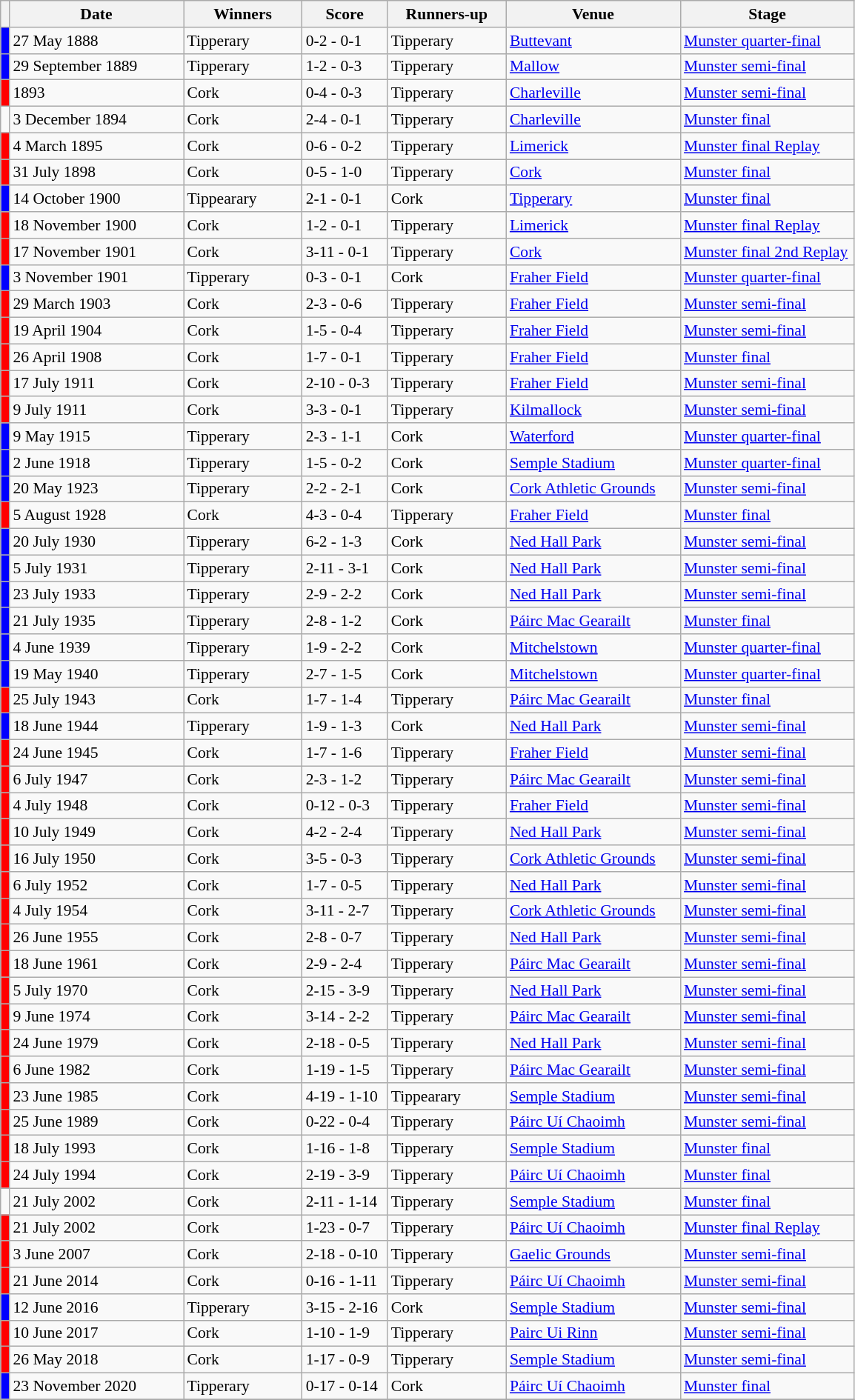<table class="wikitable" style="font-size:90%">
<tr>
<th width=1></th>
<th width=150>Date</th>
<th width=100>Winners</th>
<th width=70>Score</th>
<th width=100>Runners-up</th>
<th width=150>Venue</th>
<th width=150>Stage</th>
</tr>
<tr>
<td style="background-color:#0000ff"></td>
<td>27 May 1888</td>
<td>Tipperary</td>
<td>0-2 - 0-1</td>
<td>Tipperary</td>
<td><a href='#'>Buttevant</a></td>
<td><a href='#'>Munster quarter-final</a></td>
</tr>
<tr>
<td style="background-color:#0000ff"></td>
<td>29 September 1889</td>
<td>Tipperary</td>
<td>1-2 - 0-3</td>
<td>Tipperary</td>
<td><a href='#'>Mallow</a></td>
<td><a href='#'>Munster semi-final</a></td>
</tr>
<tr>
<td style="background-color:#FF0000"></td>
<td>1893</td>
<td>Cork</td>
<td>0-4 - 0-3</td>
<td>Tipperary</td>
<td><a href='#'>Charleville</a></td>
<td><a href='#'>Munster semi-final</a></td>
</tr>
<tr>
<td style="background-color:#"></td>
<td>3 December 1894</td>
<td>Cork</td>
<td>2-4 - 0-1</td>
<td>Tipperary</td>
<td><a href='#'>Charleville</a></td>
<td><a href='#'>Munster final</a></td>
</tr>
<tr>
<td style="background-color:#FF0000"></td>
<td>4 March 1895</td>
<td>Cork</td>
<td>0-6 - 0-2</td>
<td>Tipperary</td>
<td><a href='#'>Limerick</a></td>
<td><a href='#'>Munster final Replay</a></td>
</tr>
<tr>
<td style="background-color:#FF0000"></td>
<td>31 July 1898</td>
<td>Cork</td>
<td>0-5 - 1-0</td>
<td>Tipperary</td>
<td><a href='#'>Cork</a></td>
<td><a href='#'>Munster final</a></td>
</tr>
<tr>
<td style="background-color:#0000ff"></td>
<td>14 October 1900</td>
<td>Tippearary</td>
<td>2-1 - 0-1</td>
<td>Cork</td>
<td><a href='#'>Tipperary</a></td>
<td><a href='#'>Munster final</a></td>
</tr>
<tr>
<td style="background-color:#FF0000"></td>
<td>18 November 1900</td>
<td>Cork</td>
<td>1-2 - 0-1</td>
<td>Tipperary</td>
<td><a href='#'>Limerick</a></td>
<td><a href='#'>Munster final Replay</a></td>
</tr>
<tr>
<td style="background-color:#FF0000"></td>
<td>17 November 1901</td>
<td>Cork</td>
<td>3-11 - 0-1</td>
<td>Tipperary</td>
<td><a href='#'>Cork</a></td>
<td><a href='#'>Munster final 2nd Replay</a></td>
</tr>
<tr>
<td style="background-color:#0000ff"></td>
<td>3 November 1901</td>
<td>Tipperary</td>
<td>0-3 - 0-1</td>
<td>Cork</td>
<td><a href='#'>Fraher Field</a></td>
<td><a href='#'>Munster quarter-final</a></td>
</tr>
<tr>
<td style="background-color:#FF0000"></td>
<td>29 March 1903</td>
<td>Cork</td>
<td>2-3 - 0-6</td>
<td>Tipperary</td>
<td><a href='#'>Fraher Field</a></td>
<td><a href='#'>Munster semi-final</a></td>
</tr>
<tr>
<td style="background-color:#FF0000"></td>
<td>19 April 1904</td>
<td>Cork</td>
<td>1-5 - 0-4</td>
<td>Tipperary</td>
<td><a href='#'>Fraher Field</a></td>
<td><a href='#'>Munster semi-final</a></td>
</tr>
<tr>
<td style="background-color:#FF0000"></td>
<td>26 April 1908</td>
<td>Cork</td>
<td>1-7 - 0-1</td>
<td>Tipperary</td>
<td><a href='#'>Fraher Field</a></td>
<td><a href='#'>Munster final</a></td>
</tr>
<tr>
<td style="background-color:#FF0000"></td>
<td>17 July 1911</td>
<td>Cork</td>
<td>2-10 - 0-3</td>
<td>Tipperary</td>
<td><a href='#'>Fraher Field</a></td>
<td><a href='#'>Munster semi-final</a></td>
</tr>
<tr>
<td style="background-color:#FF0000"></td>
<td>9 July 1911</td>
<td>Cork</td>
<td>3-3 - 0-1</td>
<td>Tipperary</td>
<td><a href='#'>Kilmallock</a></td>
<td><a href='#'>Munster semi-final</a></td>
</tr>
<tr>
<td style="background-color:#0000ff"></td>
<td>9 May 1915</td>
<td>Tipperary</td>
<td>2-3 - 1-1</td>
<td>Cork</td>
<td><a href='#'>Waterford</a></td>
<td><a href='#'>Munster quarter-final</a></td>
</tr>
<tr>
<td style="background-color:#0000ff"></td>
<td>2 June 1918</td>
<td>Tipperary</td>
<td>1-5 - 0-2</td>
<td>Cork</td>
<td><a href='#'>Semple Stadium</a></td>
<td><a href='#'>Munster quarter-final</a></td>
</tr>
<tr>
<td style="background-color:#0000ff"></td>
<td>20 May 1923</td>
<td>Tipperary</td>
<td>2-2 - 2-1</td>
<td>Cork</td>
<td><a href='#'>Cork Athletic Grounds</a></td>
<td><a href='#'>Munster semi-final</a></td>
</tr>
<tr>
<td style="background-color:#FF0000"></td>
<td>5 August 1928</td>
<td>Cork</td>
<td>4-3 - 0-4</td>
<td>Tipperary</td>
<td><a href='#'>Fraher Field</a></td>
<td><a href='#'>Munster final</a></td>
</tr>
<tr>
<td style="background-color:#0000ff"></td>
<td>20 July 1930</td>
<td>Tipperary</td>
<td>6-2 - 1-3</td>
<td>Cork</td>
<td><a href='#'>Ned Hall Park</a></td>
<td><a href='#'>Munster semi-final</a></td>
</tr>
<tr>
<td style="background-color:#0000ff"></td>
<td>5 July 1931</td>
<td>Tipperary</td>
<td>2-11 - 3-1</td>
<td>Cork</td>
<td><a href='#'>Ned Hall Park</a></td>
<td><a href='#'>Munster semi-final</a></td>
</tr>
<tr>
<td style="background-color:#0000ff"></td>
<td>23 July 1933</td>
<td>Tipperary</td>
<td>2-9 - 2-2</td>
<td>Cork</td>
<td><a href='#'>Ned Hall Park</a></td>
<td><a href='#'>Munster semi-final</a></td>
</tr>
<tr>
<td style="background-color:#0000ff"></td>
<td>21 July 1935</td>
<td>Tipperary</td>
<td>2-8 - 1-2</td>
<td>Cork</td>
<td><a href='#'>Páirc Mac Gearailt</a></td>
<td><a href='#'>Munster final</a></td>
</tr>
<tr>
<td style="background-color:#0000ff"></td>
<td>4 June 1939</td>
<td>Tipperary</td>
<td>1-9 - 2-2</td>
<td>Cork</td>
<td><a href='#'>Mitchelstown</a></td>
<td><a href='#'>Munster quarter-final</a></td>
</tr>
<tr>
<td style="background-color:#0000ff"></td>
<td>19 May 1940</td>
<td>Tipperary</td>
<td>2-7 - 1-5</td>
<td>Cork</td>
<td><a href='#'>Mitchelstown</a></td>
<td><a href='#'>Munster quarter-final</a></td>
</tr>
<tr>
<td style="background-color:#FF0000"></td>
<td>25 July 1943</td>
<td>Cork</td>
<td>1-7 - 1-4</td>
<td>Tipperary</td>
<td><a href='#'>Páirc Mac Gearailt</a></td>
<td><a href='#'>Munster final</a></td>
</tr>
<tr>
<td style="background-color:#0000ff"></td>
<td>18 June 1944</td>
<td>Tipperary</td>
<td>1-9 - 1-3</td>
<td>Cork</td>
<td><a href='#'>Ned Hall Park</a></td>
<td><a href='#'>Munster semi-final</a></td>
</tr>
<tr>
<td style="background-color:#FF0000"></td>
<td>24 June 1945</td>
<td>Cork</td>
<td>1-7 - 1-6</td>
<td>Tipperary</td>
<td><a href='#'>Fraher Field</a></td>
<td><a href='#'>Munster semi-final</a></td>
</tr>
<tr>
<td style="background-color:#FF0000"></td>
<td>6 July 1947</td>
<td>Cork</td>
<td>2-3 - 1-2</td>
<td>Tipperary</td>
<td><a href='#'>Páirc Mac Gearailt</a></td>
<td><a href='#'>Munster semi-final</a></td>
</tr>
<tr>
<td style="background-color:#FF0000"></td>
<td>4 July 1948</td>
<td>Cork</td>
<td>0-12 - 0-3</td>
<td>Tipperary</td>
<td><a href='#'>Fraher Field</a></td>
<td><a href='#'>Munster semi-final</a></td>
</tr>
<tr>
<td style="background-color:#FF0000"></td>
<td>10 July 1949</td>
<td>Cork</td>
<td>4-2 - 2-4</td>
<td>Tipperary</td>
<td><a href='#'>Ned Hall Park</a></td>
<td><a href='#'>Munster semi-final</a></td>
</tr>
<tr>
<td style="background-color:#FF0000"></td>
<td>16 July 1950</td>
<td>Cork</td>
<td>3-5 - 0-3</td>
<td>Tipperary</td>
<td><a href='#'>Cork Athletic Grounds</a></td>
<td><a href='#'>Munster semi-final</a></td>
</tr>
<tr>
<td style="background-color:#FF0000"></td>
<td>6 July 1952</td>
<td>Cork</td>
<td>1-7 - 0-5</td>
<td>Tipperary</td>
<td><a href='#'>Ned Hall Park</a></td>
<td><a href='#'>Munster semi-final</a></td>
</tr>
<tr>
<td style="background-color:#FF0000"></td>
<td>4 July 1954</td>
<td>Cork</td>
<td>3-11 - 2-7</td>
<td>Tipperary</td>
<td><a href='#'>Cork Athletic Grounds</a></td>
<td><a href='#'>Munster semi-final</a></td>
</tr>
<tr>
<td style="background-color:#FF0000"></td>
<td>26 June 1955</td>
<td>Cork</td>
<td>2-8 - 0-7</td>
<td>Tipperary</td>
<td><a href='#'>Ned Hall Park</a></td>
<td><a href='#'>Munster semi-final</a></td>
</tr>
<tr>
<td style="background-color:#FF0000"></td>
<td>18 June 1961</td>
<td>Cork</td>
<td>2-9 - 2-4</td>
<td>Tipperary</td>
<td><a href='#'>Páirc Mac Gearailt</a></td>
<td><a href='#'>Munster semi-final</a></td>
</tr>
<tr>
<td style="background-color:#FF0000"></td>
<td>5 July 1970</td>
<td>Cork</td>
<td>2-15 - 3-9</td>
<td>Tipperary</td>
<td><a href='#'>Ned Hall Park</a></td>
<td><a href='#'>Munster semi-final</a></td>
</tr>
<tr>
<td style="background-color:#FF0000"></td>
<td>9 June 1974</td>
<td>Cork</td>
<td>3-14 - 2-2</td>
<td>Tipperary</td>
<td><a href='#'>Páirc Mac Gearailt</a></td>
<td><a href='#'>Munster semi-final</a></td>
</tr>
<tr>
<td style="background-color:#FF0000"></td>
<td>24 June 1979</td>
<td>Cork</td>
<td>2-18 - 0-5</td>
<td>Tipperary</td>
<td><a href='#'>Ned Hall Park</a></td>
<td><a href='#'>Munster semi-final</a></td>
</tr>
<tr>
<td style="background-color:#FF0000"></td>
<td>6 June 1982</td>
<td>Cork</td>
<td>1-19 - 1-5</td>
<td>Tipperary</td>
<td><a href='#'>Páirc Mac Gearailt</a></td>
<td><a href='#'>Munster semi-final</a></td>
</tr>
<tr>
<td style="background-color:#FF0000"></td>
<td>23 June 1985</td>
<td>Cork</td>
<td>4-19 - 1-10</td>
<td>Tippearary</td>
<td><a href='#'>Semple Stadium</a></td>
<td><a href='#'>Munster semi-final</a></td>
</tr>
<tr>
<td style="background-color:#FF0000"></td>
<td>25 June 1989</td>
<td>Cork</td>
<td>0-22 - 0-4</td>
<td>Tipperary</td>
<td><a href='#'>Páirc Uí Chaoimh</a></td>
<td><a href='#'>Munster semi-final</a></td>
</tr>
<tr>
<td style="background-color:#FF0000"></td>
<td>18 July 1993</td>
<td>Cork</td>
<td>1-16 - 1-8</td>
<td>Tipperary</td>
<td><a href='#'>Semple Stadium</a></td>
<td><a href='#'>Munster final</a></td>
</tr>
<tr>
<td style="background-color:#FF0000"></td>
<td>24 July 1994</td>
<td>Cork</td>
<td>2-19 - 3-9</td>
<td>Tipperary</td>
<td><a href='#'>Páirc Uí Chaoimh</a></td>
<td><a href='#'>Munster final</a></td>
</tr>
<tr>
<td style="background-color:#"></td>
<td>21 July 2002</td>
<td>Cork</td>
<td>2-11 - 1-14</td>
<td>Tipperary</td>
<td><a href='#'>Semple Stadium</a></td>
<td><a href='#'>Munster final</a></td>
</tr>
<tr>
<td style="background-color:#FF0000"></td>
<td>21 July 2002</td>
<td>Cork</td>
<td>1-23 - 0-7</td>
<td>Tipperary</td>
<td><a href='#'>Páirc Uí Chaoimh</a></td>
<td><a href='#'>Munster final Replay</a></td>
</tr>
<tr>
<td style="background-color:#FF0000"></td>
<td>3 June 2007</td>
<td>Cork</td>
<td>2-18 - 0-10</td>
<td>Tipperary</td>
<td><a href='#'>Gaelic Grounds</a></td>
<td><a href='#'>Munster semi-final</a></td>
</tr>
<tr>
<td style="background-color:#FF0000"></td>
<td>21 June 2014</td>
<td>Cork</td>
<td>0-16 - 1-11</td>
<td>Tipperary</td>
<td><a href='#'>Páirc Uí Chaoimh</a></td>
<td><a href='#'>Munster semi-final</a></td>
</tr>
<tr>
<td style="background-color:#0000ff"></td>
<td>12 June 2016</td>
<td>Tipperary</td>
<td>3-15 - 2-16</td>
<td>Cork</td>
<td><a href='#'>Semple Stadium</a></td>
<td><a href='#'>Munster semi-final</a></td>
</tr>
<tr>
<td style="background-color:#FF0000"></td>
<td>10 June 2017</td>
<td>Cork</td>
<td>1-10 - 1-9</td>
<td>Tipperary</td>
<td><a href='#'>Pairc Ui Rinn</a></td>
<td><a href='#'>Munster semi-final</a></td>
</tr>
<tr>
<td style="background-color:#FF0000"></td>
<td>26 May 2018</td>
<td>Cork</td>
<td>1-17 - 0-9</td>
<td>Tipperary</td>
<td><a href='#'>Semple Stadium</a></td>
<td><a href='#'>Munster semi-final</a></td>
</tr>
<tr>
<td style="background-color:#0000ff"></td>
<td>23 November 2020</td>
<td>Tipperary</td>
<td>0-17 - 0-14</td>
<td>Cork</td>
<td><a href='#'>Páirc Uí Chaoimh</a></td>
<td><a href='#'>Munster final</a></td>
</tr>
<tr>
</tr>
</table>
